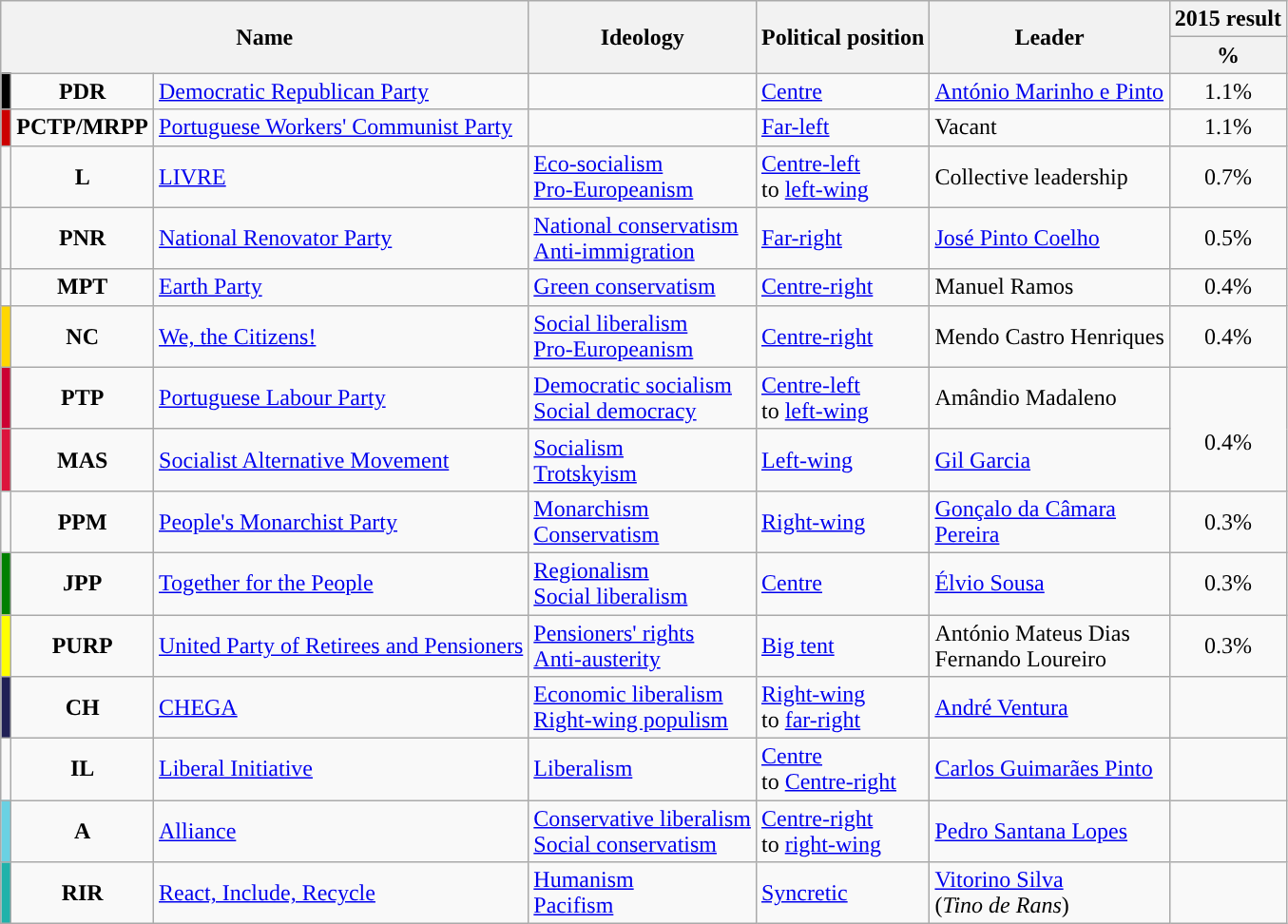<table class="wikitable">
<tr>
<th rowspan="2" colspan="3">Name</th>
<th rowspan="2">Ideology</th>
<th rowspan="2">Political position</th>
<th rowspan="2">Leader</th>
<th colspan="2">2015 result</th>
</tr>
<tr>
<th>%</th>
</tr>
<tr>
<td style="background:black;"></td>
<td style="text-align:center;"><strong>PDR</strong></td>
<td><a href='#'>Democratic Republican Party</a><br></td>
<td></td>
<td><a href='#'>Centre</a></td>
<td><a href='#'>António Marinho e Pinto</a></td>
<td style="text-align:center;">1.1%</td>
</tr>
<tr>
<td style="background:#cc0000;"></td>
<td style="text-align:center;"><strong>PCTP/MRPP</strong></td>
<td><a href='#'>Portuguese Workers' Communist Party</a><br></td>
<td></td>
<td><a href='#'>Far-left</a></td>
<td>Vacant</td>
<td style="text-align:center;">1.1%</td>
</tr>
<tr>
<td style="background:"></td>
<td style="text-align:center;"><strong>L</strong></td>
<td><a href='#'>LIVRE</a><br></td>
<td><a href='#'>Eco-socialism</a><br><a href='#'>Pro-Europeanism</a></td>
<td><a href='#'>Centre-left</a><br> to <a href='#'>left-wing</a></td>
<td>Collective leadership</td>
<td style="text-align:center;">0.7%</td>
</tr>
<tr>
<td style="background:"></td>
<td style="text-align:center;"><strong>PNR</strong></td>
<td><a href='#'>National Renovator Party</a><br></td>
<td><a href='#'>National conservatism</a><br><a href='#'>Anti-immigration</a></td>
<td><a href='#'>Far-right</a></td>
<td><a href='#'>José Pinto Coelho</a></td>
<td style="text-align:center;">0.5%</td>
</tr>
<tr>
<td style="background:"></td>
<td style="text-align:center;"><strong>MPT</strong></td>
<td><a href='#'>Earth Party</a><br></td>
<td><a href='#'>Green conservatism</a></td>
<td><a href='#'>Centre-right</a></td>
<td>Manuel Ramos</td>
<td style="text-align:center;">0.4%</td>
</tr>
<tr>
<td style="background:gold;"></td>
<td style="text-align:center;"><strong>NC</strong></td>
<td><a href='#'>We, the Citizens!</a><br></td>
<td><a href='#'>Social liberalism</a><br><a href='#'>Pro-Europeanism</a></td>
<td><a href='#'>Centre-right</a></td>
<td>Mendo Castro Henriques</td>
<td style="text-align:center;">0.4%</td>
</tr>
<tr>
<td style="background:#CC0033;"></td>
<td style="text-align:center;"><strong>PTP</strong></td>
<td><a href='#'>Portuguese Labour Party</a><br></td>
<td><a href='#'>Democratic socialism</a><br><a href='#'>Social democracy</a></td>
<td><a href='#'>Centre-left</a><br>to <a href='#'>left-wing</a></td>
<td>Amândio Madaleno</td>
<td rowspan="2" style="text-align:center;"><br>0.4%<br></td>
</tr>
<tr>
<td style="background:crimson;"></td>
<td style="text-align:center;"><strong>MAS</strong></td>
<td><a href='#'>Socialist Alternative Movement</a><br></td>
<td><a href='#'>Socialism</a><br><a href='#'>Trotskyism</a></td>
<td><a href='#'>Left-wing</a></td>
<td><a href='#'>Gil Garcia</a></td>
</tr>
<tr>
<td style="background:"></td>
<td style="text-align:center;"><strong>PPM</strong></td>
<td><a href='#'>People's Monarchist Party</a><br></td>
<td><a href='#'>Monarchism</a><br><a href='#'>Conservatism</a></td>
<td><a href='#'>Right-wing</a></td>
<td><a href='#'>Gonçalo da Câmara<br>Pereira</a></td>
<td style="text-align:center;">0.3%</td>
</tr>
<tr>
<td style="background:green;"></td>
<td style="text-align:center;"><strong>JPP</strong></td>
<td><a href='#'>Together for the People</a><br></td>
<td><a href='#'>Regionalism</a><br><a href='#'>Social liberalism</a></td>
<td><a href='#'>Centre</a></td>
<td><a href='#'>Élvio Sousa</a></td>
<td style="text-align:center;">0.3%</td>
</tr>
<tr>
<td style="background:yellow;"></td>
<td style="text-align:center;"><strong>PURP</strong></td>
<td><a href='#'>United Party of Retirees and Pensioners</a><br></td>
<td><a href='#'>Pensioners' rights</a><br><a href='#'>Anti-austerity</a></td>
<td><a href='#'>Big tent</a></td>
<td>António Mateus Dias<br>Fernando Loureiro</td>
<td style="text-align:center;">0.3%</td>
</tr>
<tr>
<td style="background:#202056;"></td>
<td style="text-align:center;"><strong>CH</strong></td>
<td><a href='#'>CHEGA</a><br></td>
<td><a href='#'>Economic liberalism</a><br><a href='#'>Right-wing populism</a></td>
<td><a href='#'>Right-wing</a><br> to <a href='#'>far-right</a></td>
<td><a href='#'>André Ventura</a></td>
<td></td>
</tr>
<tr>
<td style="background:"></td>
<td style="text-align:center;"><strong>IL</strong></td>
<td><a href='#'>Liberal Initiative</a><br></td>
<td><a href='#'>Liberalism</a></td>
<td><a href='#'>Centre</a><br> to <a href='#'>Centre-right</a></td>
<td><a href='#'>Carlos Guimarães Pinto</a></td>
<td></td>
</tr>
<tr>
<td style="background:#6AD1E3;"></td>
<td style="text-align:center;"><strong>A</strong></td>
<td><a href='#'>Alliance</a><br></td>
<td><a href='#'>Conservative liberalism</a><br><a href='#'>Social conservatism</a></td>
<td><a href='#'>Centre-right</a><br>to <a href='#'>right-wing</a></td>
<td><a href='#'>Pedro Santana Lopes</a></td>
<td></td>
</tr>
<tr>
<td style="background:LightSeaGreen;"></td>
<td style="text-align:center;"><strong>RIR</strong></td>
<td><a href='#'>React, Include, Recycle</a><br></td>
<td><a href='#'>Humanism</a><br><a href='#'>Pacifism</a></td>
<td><a href='#'>Syncretic</a></td>
<td><a href='#'>Vitorino Silva</a><br>(<em>Tino de Rans</em>)</td>
<td></td>
</tr>
</table>
